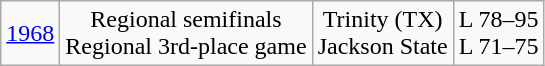<table class="wikitable">
<tr align="center">
<td><a href='#'>1968</a></td>
<td>Regional semifinals<br>Regional 3rd-place game</td>
<td>Trinity (TX)<br>Jackson State</td>
<td>L 78–95<br>L 71–75</td>
</tr>
</table>
